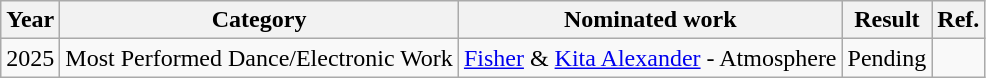<table class="wikitable">
<tr>
<th>Year</th>
<th>Category</th>
<th>Nominated work</th>
<th>Result</th>
<th>Ref.</th>
</tr>
<tr>
<td>2025</td>
<td>Most Performed Dance/Electronic Work</td>
<td><a href='#'>Fisher</a> & <a href='#'>Kita Alexander</a> - Atmosphere</td>
<td>Pending</td>
<td></td>
</tr>
</table>
